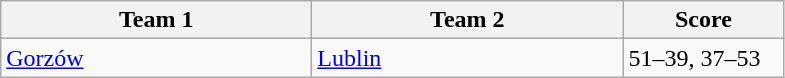<table class="wikitable" style="font-size: 100%">
<tr>
<th width=200>Team 1</th>
<th width=200>Team 2</th>
<th width=100>Score</th>
</tr>
<tr>
<td><a href='#'>Gorzów</a></td>
<td><a href='#'>Lublin</a></td>
<td>51–39, 37–53</td>
</tr>
</table>
